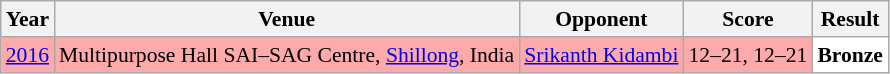<table class="sortable wikitable" style="font-size: 90%;">
<tr>
<th>Year</th>
<th>Venue</th>
<th>Opponent</th>
<th>Score</th>
<th>Result</th>
</tr>
<tr style="background:#FFAAAA">
<td align="center"><a href='#'>2016</a></td>
<td align="left">Multipurpose Hall SAI–SAG Centre, <a href='#'>Shillong</a>, India</td>
<td align="left"> <a href='#'>Srikanth Kidambi</a></td>
<td align="left">12–21, 12–21</td>
<td style="text-align:left; background:white"> <strong>Bronze</strong></td>
</tr>
</table>
